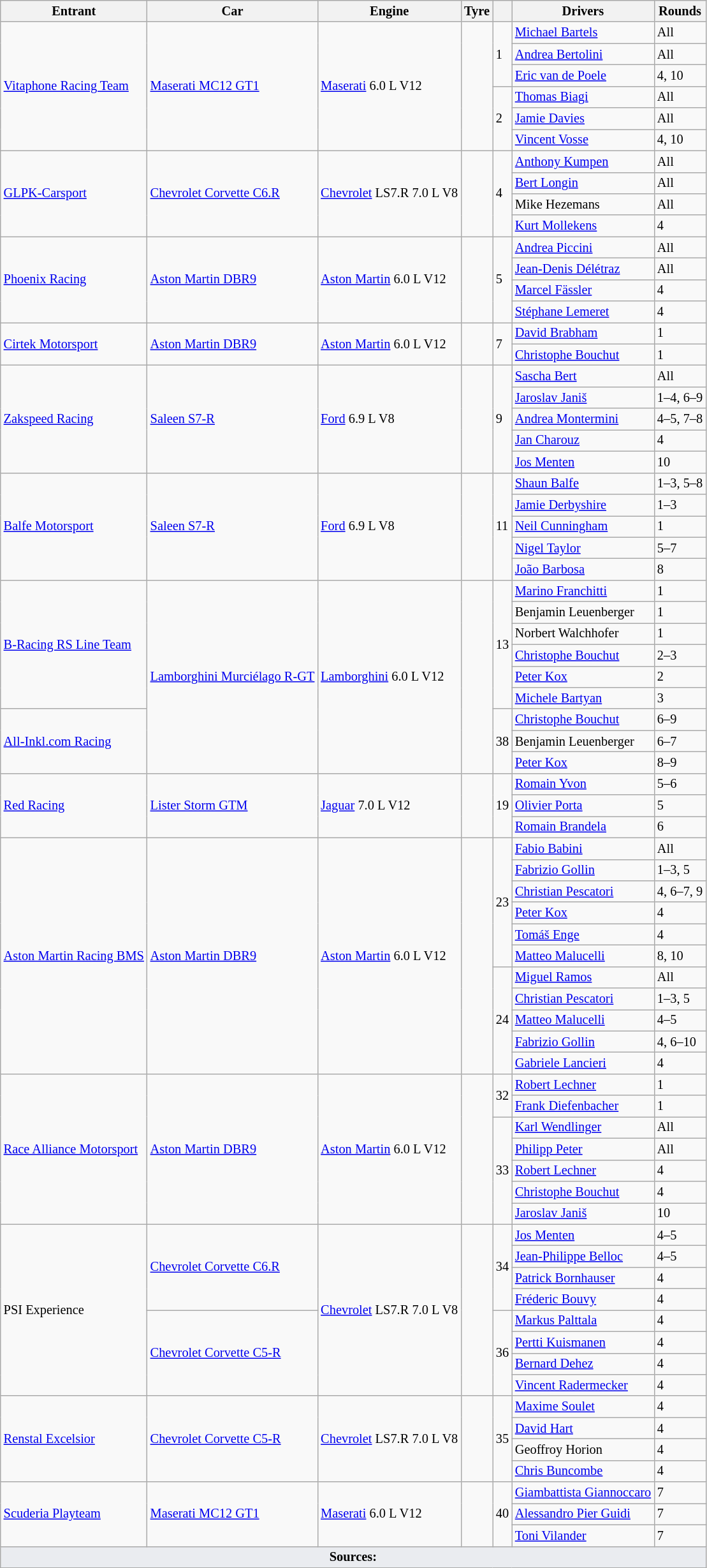<table class="wikitable" style="font-size: 85%">
<tr>
<th>Entrant</th>
<th>Car</th>
<th>Engine</th>
<th>Tyre</th>
<th></th>
<th>Drivers</th>
<th>Rounds</th>
</tr>
<tr>
<td rowspan=6> <a href='#'>Vitaphone Racing Team</a></td>
<td rowspan=6><a href='#'>Maserati MC12 GT1</a></td>
<td rowspan=6><a href='#'>Maserati</a> 6.0 L V12</td>
<td rowspan=6></td>
<td rowspan=3>1</td>
<td> <a href='#'>Michael Bartels</a></td>
<td>All</td>
</tr>
<tr>
<td> <a href='#'>Andrea Bertolini</a></td>
<td>All</td>
</tr>
<tr>
<td> <a href='#'>Eric van de Poele</a></td>
<td>4, 10</td>
</tr>
<tr>
<td rowspan=3>2</td>
<td> <a href='#'>Thomas Biagi</a></td>
<td>All</td>
</tr>
<tr>
<td> <a href='#'>Jamie Davies</a></td>
<td>All</td>
</tr>
<tr>
<td> <a href='#'>Vincent Vosse</a></td>
<td>4, 10</td>
</tr>
<tr>
<td rowspan=4> <a href='#'>GLPK-Carsport</a></td>
<td rowspan=4><a href='#'>Chevrolet Corvette C6.R</a></td>
<td rowspan=4><a href='#'>Chevrolet</a> LS7.R 7.0 L V8</td>
<td rowspan=4></td>
<td rowspan=4>4</td>
<td> <a href='#'>Anthony Kumpen</a></td>
<td>All</td>
</tr>
<tr>
<td> <a href='#'>Bert Longin</a></td>
<td>All</td>
</tr>
<tr>
<td> Mike Hezemans</td>
<td>All</td>
</tr>
<tr>
<td> <a href='#'>Kurt Mollekens</a></td>
<td>4</td>
</tr>
<tr>
<td rowspan=4> <a href='#'>Phoenix Racing</a></td>
<td rowspan=4><a href='#'>Aston Martin DBR9</a></td>
<td rowspan=4><a href='#'>Aston Martin</a> 6.0 L V12</td>
<td rowspan=4></td>
<td rowspan=4>5</td>
<td> <a href='#'>Andrea Piccini</a></td>
<td>All</td>
</tr>
<tr>
<td> <a href='#'>Jean-Denis Délétraz</a></td>
<td>All</td>
</tr>
<tr>
<td> <a href='#'>Marcel Fässler</a></td>
<td>4</td>
</tr>
<tr>
<td> <a href='#'>Stéphane Lemeret</a></td>
<td>4</td>
</tr>
<tr>
<td rowspan=2> <a href='#'>Cirtek Motorsport</a></td>
<td rowspan=2><a href='#'>Aston Martin DBR9</a></td>
<td rowspan=2><a href='#'>Aston Martin</a> 6.0 L V12</td>
<td rowspan=2></td>
<td rowspan=2>7</td>
<td> <a href='#'>David Brabham</a></td>
<td>1</td>
</tr>
<tr>
<td> <a href='#'>Christophe Bouchut</a></td>
<td>1</td>
</tr>
<tr>
<td rowspan=5> <a href='#'>Zakspeed Racing</a></td>
<td rowspan=5><a href='#'>Saleen S7-R</a></td>
<td rowspan=5><a href='#'>Ford</a> 6.9 L V8</td>
<td rowspan=5></td>
<td rowspan=5>9</td>
<td> <a href='#'>Sascha Bert</a></td>
<td>All</td>
</tr>
<tr>
<td> <a href='#'>Jaroslav Janiš</a></td>
<td>1–4, 6–9</td>
</tr>
<tr>
<td> <a href='#'>Andrea Montermini</a></td>
<td>4–5, 7–8</td>
</tr>
<tr>
<td> <a href='#'>Jan Charouz</a></td>
<td>4</td>
</tr>
<tr>
<td> <a href='#'>Jos Menten</a></td>
<td>10</td>
</tr>
<tr>
<td rowspan=5> <a href='#'>Balfe Motorsport</a></td>
<td rowspan=5><a href='#'>Saleen S7-R</a></td>
<td rowspan=5><a href='#'>Ford</a> 6.9 L V8</td>
<td rowspan=5></td>
<td rowspan=5>11</td>
<td> <a href='#'>Shaun Balfe</a></td>
<td>1–3, 5–8</td>
</tr>
<tr>
<td> <a href='#'>Jamie Derbyshire</a></td>
<td>1–3</td>
</tr>
<tr>
<td> <a href='#'>Neil Cunningham</a></td>
<td>1</td>
</tr>
<tr>
<td> <a href='#'>Nigel Taylor</a></td>
<td>5–7</td>
</tr>
<tr>
<td> <a href='#'>João Barbosa</a></td>
<td>8</td>
</tr>
<tr>
<td rowspan=6> <a href='#'>B-Racing RS Line Team</a></td>
<td rowspan=9><a href='#'>Lamborghini Murciélago R-GT</a></td>
<td rowspan=9><a href='#'>Lamborghini</a> 6.0 L V12</td>
<td rowspan=9></td>
<td rowspan=6>13</td>
<td> <a href='#'>Marino Franchitti</a></td>
<td>1</td>
</tr>
<tr>
<td> Benjamin Leuenberger</td>
<td>1</td>
</tr>
<tr>
<td> Norbert Walchhofer</td>
<td>1</td>
</tr>
<tr>
<td> <a href='#'>Christophe Bouchut</a></td>
<td>2–3</td>
</tr>
<tr>
<td> <a href='#'>Peter Kox</a></td>
<td>2</td>
</tr>
<tr>
<td> <a href='#'>Michele Bartyan</a></td>
<td>3</td>
</tr>
<tr>
<td rowspan=3> <a href='#'>All-Inkl.com Racing</a></td>
<td rowspan=3>38</td>
<td> <a href='#'>Christophe Bouchut</a></td>
<td>6–9</td>
</tr>
<tr>
<td> Benjamin Leuenberger</td>
<td>6–7</td>
</tr>
<tr>
<td> <a href='#'>Peter Kox</a></td>
<td>8–9</td>
</tr>
<tr>
<td rowspan=3> <a href='#'>Red Racing</a></td>
<td rowspan=3><a href='#'>Lister Storm GTM</a></td>
<td rowspan=3><a href='#'>Jaguar</a> 7.0 L V12</td>
<td rowspan=3></td>
<td rowspan=3>19</td>
<td> <a href='#'>Romain Yvon</a></td>
<td>5–6</td>
</tr>
<tr>
<td> <a href='#'>Olivier Porta</a></td>
<td>5</td>
</tr>
<tr>
<td> <a href='#'>Romain Brandela</a></td>
<td>6</td>
</tr>
<tr>
<td rowspan=11> <a href='#'>Aston Martin Racing BMS</a></td>
<td rowspan=11><a href='#'>Aston Martin DBR9</a></td>
<td rowspan=11><a href='#'>Aston Martin</a> 6.0 L V12</td>
<td rowspan=11></td>
<td rowspan=6>23</td>
<td> <a href='#'>Fabio Babini</a></td>
<td>All</td>
</tr>
<tr>
<td> <a href='#'>Fabrizio Gollin</a></td>
<td>1–3, 5</td>
</tr>
<tr>
<td> <a href='#'>Christian Pescatori</a></td>
<td>4, 6–7, 9</td>
</tr>
<tr>
<td> <a href='#'>Peter Kox</a></td>
<td>4</td>
</tr>
<tr>
<td> <a href='#'>Tomáš Enge</a></td>
<td>4</td>
</tr>
<tr>
<td> <a href='#'>Matteo Malucelli</a></td>
<td>8, 10</td>
</tr>
<tr>
<td rowspan=5>24</td>
<td> <a href='#'>Miguel Ramos</a></td>
<td>All</td>
</tr>
<tr>
<td> <a href='#'>Christian Pescatori</a></td>
<td>1–3, 5</td>
</tr>
<tr>
<td> <a href='#'>Matteo Malucelli</a></td>
<td>4–5</td>
</tr>
<tr>
<td> <a href='#'>Fabrizio Gollin</a></td>
<td>4, 6–10</td>
</tr>
<tr>
<td> <a href='#'>Gabriele Lancieri</a></td>
<td>4</td>
</tr>
<tr>
<td rowspan=7> <a href='#'>Race Alliance Motorsport</a></td>
<td rowspan=7><a href='#'>Aston Martin DBR9</a></td>
<td rowspan=7><a href='#'>Aston Martin</a> 6.0 L V12</td>
<td rowspan=7><br></td>
<td rowspan=2>32</td>
<td> <a href='#'>Robert Lechner</a></td>
<td>1</td>
</tr>
<tr>
<td> <a href='#'>Frank Diefenbacher</a></td>
<td>1</td>
</tr>
<tr>
<td rowspan=5>33</td>
<td> <a href='#'>Karl Wendlinger</a></td>
<td>All</td>
</tr>
<tr>
<td> <a href='#'>Philipp Peter</a></td>
<td>All</td>
</tr>
<tr>
<td> <a href='#'>Robert Lechner</a></td>
<td>4</td>
</tr>
<tr>
<td> <a href='#'>Christophe Bouchut</a></td>
<td>4</td>
</tr>
<tr>
<td> <a href='#'>Jaroslav Janiš</a></td>
<td>10</td>
</tr>
<tr>
<td rowspan=8> PSI Experience</td>
<td rowspan=4><a href='#'>Chevrolet Corvette C6.R</a></td>
<td rowspan=8><a href='#'>Chevrolet</a> LS7.R 7.0 L V8</td>
<td rowspan=8><br></td>
<td rowspan=4>34</td>
<td> <a href='#'>Jos Menten</a></td>
<td>4–5</td>
</tr>
<tr>
<td> <a href='#'>Jean-Philippe Belloc</a></td>
<td>4–5</td>
</tr>
<tr>
<td> <a href='#'>Patrick Bornhauser</a></td>
<td>4</td>
</tr>
<tr>
<td> <a href='#'>Fréderic Bouvy</a></td>
<td>4</td>
</tr>
<tr>
<td rowspan=4><a href='#'>Chevrolet Corvette C5-R</a></td>
<td rowspan=4>36</td>
<td> <a href='#'>Markus Palttala</a></td>
<td>4</td>
</tr>
<tr>
<td> <a href='#'>Pertti Kuismanen</a></td>
<td>4</td>
</tr>
<tr>
<td> <a href='#'>Bernard Dehez</a></td>
<td>4</td>
</tr>
<tr>
<td> <a href='#'>Vincent Radermecker</a></td>
<td>4</td>
</tr>
<tr>
<td rowspan=4> <a href='#'>Renstal Excelsior</a></td>
<td rowspan=4><a href='#'>Chevrolet Corvette C5-R</a></td>
<td rowspan=4><a href='#'>Chevrolet</a> LS7.R 7.0 L V8</td>
<td rowspan=4></td>
<td rowspan=4>35</td>
<td> <a href='#'>Maxime Soulet</a></td>
<td>4</td>
</tr>
<tr>
<td> <a href='#'>David Hart</a></td>
<td>4</td>
</tr>
<tr>
<td> Geoffroy Horion</td>
<td>4</td>
</tr>
<tr>
<td> <a href='#'>Chris Buncombe</a></td>
<td>4</td>
</tr>
<tr>
<td rowspan=3> <a href='#'>Scuderia Playteam</a></td>
<td rowspan=3><a href='#'>Maserati MC12 GT1</a></td>
<td rowspan=3><a href='#'>Maserati</a> 6.0 L V12</td>
<td rowspan=3></td>
<td rowspan=3>40</td>
<td> <a href='#'>Giambattista Giannoccaro</a></td>
<td>7</td>
</tr>
<tr>
<td> <a href='#'>Alessandro Pier Guidi</a></td>
<td>7</td>
</tr>
<tr>
<td> <a href='#'>Toni Vilander</a></td>
<td>7</td>
</tr>
<tr class="sortbottom">
<td colspan="7" style="background-color:#EAECF0;text-align:center"><strong>Sources:</strong></td>
</tr>
</table>
